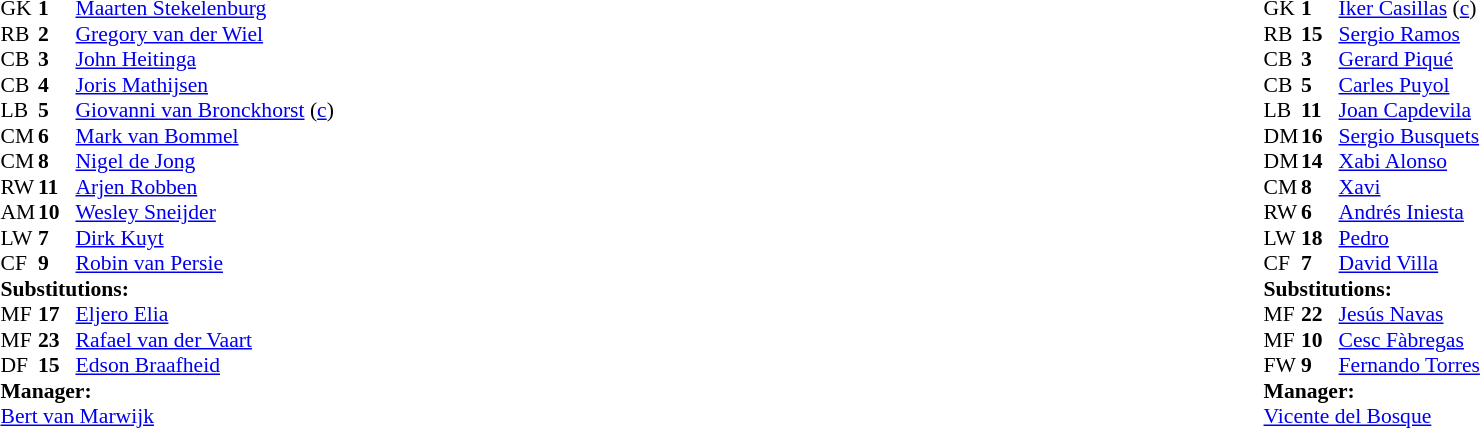<table width="100%">
<tr>
<td valign="top" width="45%"><br><table style="font-size: 90%" cellspacing="0" cellpadding="0">
<tr>
<th width="25"></th>
<th width="25"></th>
</tr>
<tr>
<td>GK</td>
<td><strong>1</strong></td>
<td><a href='#'>Maarten Stekelenburg</a></td>
</tr>
<tr>
<td>RB</td>
<td><strong>2</strong></td>
<td><a href='#'>Gregory van der Wiel</a></td>
<td></td>
</tr>
<tr>
<td>CB</td>
<td><strong>3</strong></td>
<td><a href='#'>John Heitinga</a></td>
<td></td>
</tr>
<tr>
<td>CB</td>
<td><strong>4</strong></td>
<td><a href='#'>Joris Mathijsen</a></td>
<td></td>
</tr>
<tr>
<td>LB</td>
<td><strong>5</strong></td>
<td><a href='#'>Giovanni van Bronckhorst</a> (<a href='#'>c</a>)</td>
<td></td>
<td></td>
</tr>
<tr>
<td>CM</td>
<td><strong>6</strong></td>
<td><a href='#'>Mark van Bommel</a></td>
<td></td>
</tr>
<tr>
<td>CM</td>
<td><strong>8</strong></td>
<td><a href='#'>Nigel de Jong</a></td>
<td></td>
<td></td>
</tr>
<tr>
<td>RW</td>
<td><strong>11</strong></td>
<td><a href='#'>Arjen Robben</a></td>
<td></td>
</tr>
<tr>
<td>AM</td>
<td><strong>10</strong></td>
<td><a href='#'>Wesley Sneijder</a></td>
</tr>
<tr>
<td>LW</td>
<td><strong>7</strong></td>
<td><a href='#'>Dirk Kuyt</a></td>
<td></td>
<td></td>
</tr>
<tr>
<td>CF</td>
<td><strong>9</strong></td>
<td><a href='#'>Robin van Persie</a></td>
<td></td>
</tr>
<tr>
<td colspan=3><strong>Substitutions:</strong></td>
</tr>
<tr>
<td>MF</td>
<td><strong>17</strong></td>
<td><a href='#'>Eljero Elia</a></td>
<td></td>
<td></td>
</tr>
<tr>
<td>MF</td>
<td><strong>23</strong></td>
<td><a href='#'>Rafael van der Vaart</a></td>
<td></td>
<td></td>
</tr>
<tr>
<td>DF</td>
<td><strong>15</strong></td>
<td><a href='#'>Edson Braafheid</a></td>
<td></td>
<td></td>
</tr>
<tr>
<td colspan=3><strong>Manager:</strong></td>
</tr>
<tr>
<td colspan=3><a href='#'>Bert van Marwijk</a></td>
</tr>
</table>
</td>
<td valign="top"></td>
<td valign="top" width="55%"><br><table style="font-size: 90%" cellspacing="0" cellpadding="0" align="center">
<tr>
<th width="25"></th>
<th width="25"></th>
</tr>
<tr>
<td>GK</td>
<td><strong>1</strong></td>
<td><a href='#'>Iker Casillas</a> (<a href='#'>c</a>)</td>
</tr>
<tr>
<td>RB</td>
<td><strong>15</strong></td>
<td><a href='#'>Sergio Ramos</a></td>
<td></td>
</tr>
<tr>
<td>CB</td>
<td><strong>3</strong></td>
<td><a href='#'>Gerard Piqué</a></td>
</tr>
<tr>
<td>CB</td>
<td><strong>5</strong></td>
<td><a href='#'>Carles Puyol</a></td>
<td></td>
</tr>
<tr>
<td>LB</td>
<td><strong>11</strong></td>
<td><a href='#'>Joan Capdevila</a></td>
<td></td>
</tr>
<tr>
<td>DM</td>
<td><strong>16</strong></td>
<td><a href='#'>Sergio Busquets</a></td>
</tr>
<tr>
<td>DM</td>
<td><strong>14</strong></td>
<td><a href='#'>Xabi Alonso</a></td>
<td></td>
<td></td>
</tr>
<tr>
<td>CM</td>
<td><strong>8</strong></td>
<td><a href='#'>Xavi</a></td>
<td></td>
</tr>
<tr>
<td>RW</td>
<td><strong>6</strong></td>
<td><a href='#'>Andrés Iniesta</a></td>
<td></td>
</tr>
<tr>
<td>LW</td>
<td><strong>18</strong></td>
<td><a href='#'>Pedro</a></td>
<td></td>
<td></td>
</tr>
<tr>
<td>CF</td>
<td><strong>7</strong></td>
<td><a href='#'>David Villa</a></td>
<td></td>
<td></td>
</tr>
<tr>
<td colspan=3><strong>Substitutions:</strong></td>
</tr>
<tr>
<td>MF</td>
<td><strong>22</strong></td>
<td><a href='#'>Jesús Navas</a></td>
<td></td>
<td></td>
</tr>
<tr>
<td>MF</td>
<td><strong>10</strong></td>
<td><a href='#'>Cesc Fàbregas</a></td>
<td></td>
<td></td>
</tr>
<tr>
<td>FW</td>
<td><strong>9</strong></td>
<td><a href='#'>Fernando Torres</a></td>
<td></td>
<td></td>
</tr>
<tr>
<td colspan=3><strong>Manager:</strong></td>
</tr>
<tr>
<td colspan=3><a href='#'>Vicente del Bosque</a></td>
</tr>
</table>
</td>
</tr>
</table>
